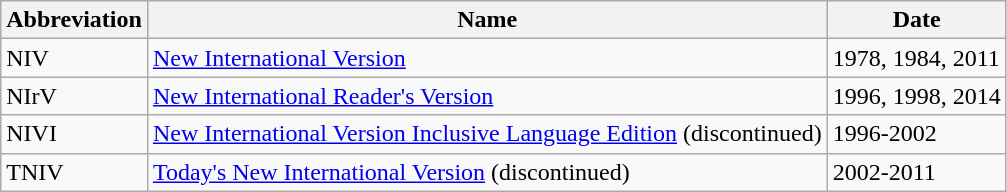<table class="sortable wikitable">
<tr>
<th>Abbreviation</th>
<th>Name</th>
<th>Date</th>
</tr>
<tr>
<td>NIV</td>
<td><a href='#'>New International Version</a></td>
<td>1978, 1984, 2011</td>
</tr>
<tr>
<td>NIrV</td>
<td><a href='#'>New International Reader's Version</a></td>
<td>1996, 1998, 2014</td>
</tr>
<tr>
<td>NIVI</td>
<td><a href='#'>New International Version Inclusive Language Edition</a> (discontinued)</td>
<td>1996-2002</td>
</tr>
<tr>
<td>TNIV</td>
<td><a href='#'>Today's New International Version</a> (discontinued)</td>
<td>2002-2011</td>
</tr>
</table>
